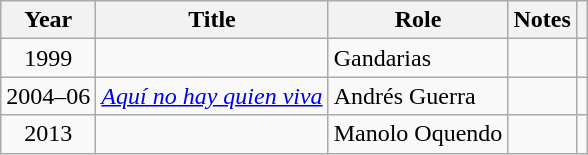<table class="wikitable sortable">
<tr>
<th>Year</th>
<th>Title</th>
<th>Role</th>
<th class="unsortable">Notes</th>
<th class="unsortable"></th>
</tr>
<tr>
<td align = "center">1999</td>
<td><em></em></td>
<td>Gandarias</td>
<td></td>
<td align = "center"></td>
</tr>
<tr>
<td align = "center">2004–06</td>
<td><em><a href='#'>Aquí no hay quien viva</a></em></td>
<td>Andrés Guerra</td>
<td></td>
<td align = "center"></td>
</tr>
<tr>
<td align = "center">2013</td>
<td><em></em></td>
<td>Manolo Oquendo</td>
<td></td>
<td align = "center"></td>
</tr>
</table>
